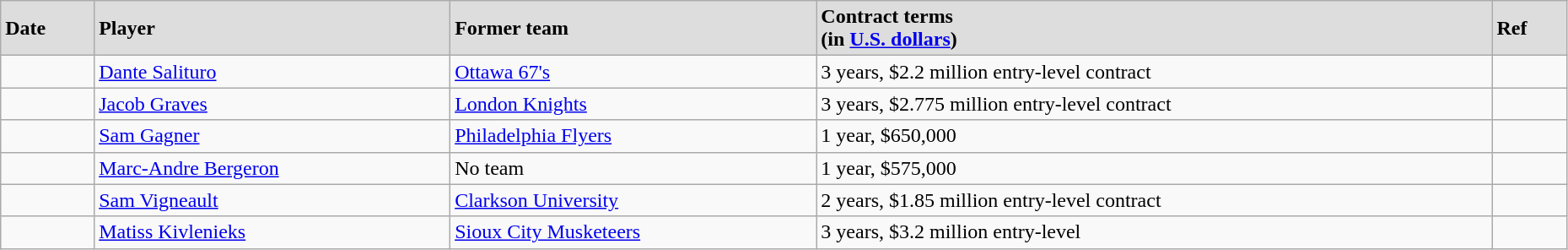<table class="wikitable" style="width:98%;">
<tr style="background:#ddd;">
<td><strong>Date</strong></td>
<td><strong>Player</strong></td>
<td><strong>Former team</strong></td>
<td><strong>Contract terms</strong><br><strong>(in <a href='#'>U.S. dollars</a>)</strong></td>
<td><strong>Ref</strong></td>
</tr>
<tr>
<td></td>
<td><a href='#'>Dante Salituro</a></td>
<td><a href='#'>Ottawa 67's</a></td>
<td>3 years, $2.2 million entry-level contract</td>
<td></td>
</tr>
<tr>
<td></td>
<td><a href='#'>Jacob Graves</a></td>
<td><a href='#'>London Knights</a></td>
<td>3 years, $2.775 million entry-level contract</td>
<td></td>
</tr>
<tr>
<td></td>
<td><a href='#'>Sam Gagner</a></td>
<td><a href='#'>Philadelphia Flyers</a></td>
<td>1 year, $650,000</td>
<td></td>
</tr>
<tr>
<td></td>
<td><a href='#'>Marc-Andre Bergeron</a></td>
<td>No team</td>
<td>1 year, $575,000</td>
<td></td>
</tr>
<tr>
<td></td>
<td><a href='#'>Sam Vigneault</a></td>
<td><a href='#'>Clarkson University</a></td>
<td>2 years, $1.85 million entry-level contract</td>
<td></td>
</tr>
<tr>
<td></td>
<td><a href='#'>Matiss Kivlenieks</a></td>
<td><a href='#'>Sioux City Musketeers</a></td>
<td>3 years, $3.2 million entry-level</td>
<td></td>
</tr>
</table>
